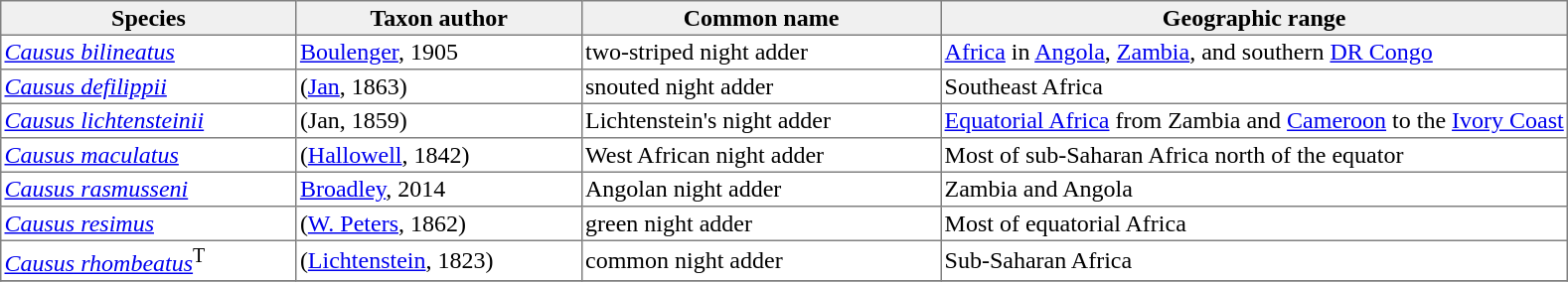<table cellspacing=0 cellpadding=2 border=1 style="border-collapse: collapse;">
<tr>
<th bgcolor="#f0f0f0">Species</th>
<th bgcolor="#f0f0f0">Taxon author</th>
<th bgcolor="#f0f0f0">Common name</th>
<th bgcolor="#f0f0f0">Geographic range</th>
</tr>
<tr>
<td><em><a href='#'>Causus bilineatus</a></em></td>
<td><a href='#'>Boulenger</a>, 1905</td>
<td>two-striped night adder</td>
<td style="width:40%"><a href='#'>Africa</a> in <a href='#'>Angola</a>, <a href='#'>Zambia</a>, and southern <a href='#'>DR Congo</a></td>
</tr>
<tr>
<td><em><a href='#'>Causus defilippii</a></em></td>
<td>(<a href='#'>Jan</a>, 1863)</td>
<td>snouted night adder</td>
<td>Southeast Africa</td>
</tr>
<tr>
<td><em><a href='#'>Causus lichtensteinii</a></em></td>
<td>(Jan, 1859)</td>
<td>Lichtenstein's night adder</td>
<td><a href='#'>Equatorial Africa</a> from Zambia and <a href='#'>Cameroon</a> to the <a href='#'>Ivory Coast</a></td>
</tr>
<tr>
<td><em><a href='#'>Causus maculatus</a></em></td>
<td>(<a href='#'>Hallowell</a>, 1842)</td>
<td>West African night adder</td>
<td>Most of sub-Saharan Africa north of the equator</td>
</tr>
<tr>
<td><em><a href='#'>Causus rasmusseni</a></em></td>
<td><a href='#'>Broadley</a>, 2014</td>
<td>Angolan night adder</td>
<td>Zambia and Angola</td>
</tr>
<tr>
<td><em><a href='#'>Causus resimus</a></em></td>
<td>(<a href='#'>W. Peters</a>, 1862)</td>
<td>green night adder</td>
<td>Most of equatorial Africa</td>
</tr>
<tr>
<td><em><a href='#'>Causus rhombeatus</a></em><span><sup>T</sup></span></td>
<td>(<a href='#'>Lichtenstein</a>, 1823)</td>
<td>common night adder</td>
<td>Sub-Saharan Africa</td>
</tr>
<tr>
</tr>
</table>
